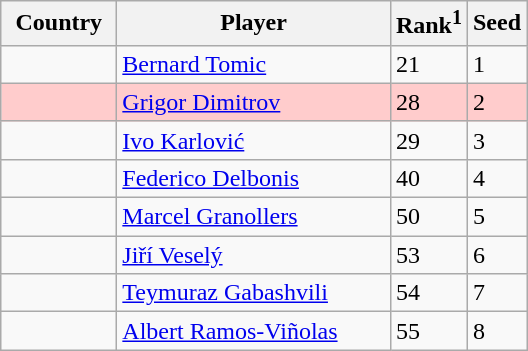<table class="sortable wikitable">
<tr>
<th width="70">Country</th>
<th width="175">Player</th>
<th>Rank<sup>1</sup></th>
<th>Seed</th>
</tr>
<tr>
<td></td>
<td><a href='#'>Bernard Tomic</a></td>
<td>21</td>
<td>1</td>
</tr>
<tr style="background:#fcc;">
<td></td>
<td><a href='#'>Grigor Dimitrov</a></td>
<td>28</td>
<td>2</td>
</tr>
<tr>
<td></td>
<td><a href='#'>Ivo Karlović</a></td>
<td>29</td>
<td>3</td>
</tr>
<tr>
<td></td>
<td><a href='#'>Federico Delbonis</a></td>
<td>40</td>
<td>4</td>
</tr>
<tr>
<td></td>
<td><a href='#'>Marcel Granollers</a></td>
<td>50</td>
<td>5</td>
</tr>
<tr>
<td></td>
<td><a href='#'>Jiří Veselý</a></td>
<td>53</td>
<td>6</td>
</tr>
<tr>
<td></td>
<td><a href='#'>Teymuraz Gabashvili</a></td>
<td>54</td>
<td>7</td>
</tr>
<tr>
<td></td>
<td><a href='#'>Albert Ramos-Viñolas</a></td>
<td>55</td>
<td>8</td>
</tr>
</table>
